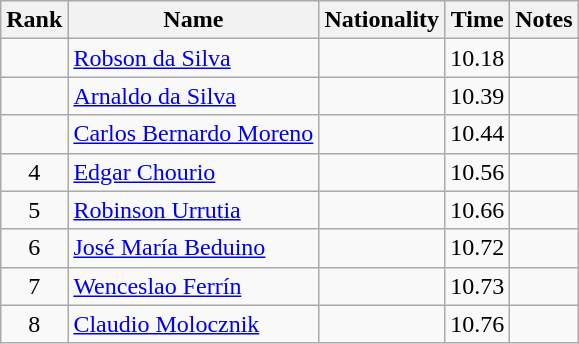<table class="wikitable sortable" style="text-align:center">
<tr>
<th>Rank</th>
<th>Name</th>
<th>Nationality</th>
<th>Time</th>
<th>Notes</th>
</tr>
<tr>
<td></td>
<td align=left><a href='#'>Robson da Silva</a></td>
<td align=left></td>
<td>10.18</td>
<td></td>
</tr>
<tr>
<td></td>
<td align=left><a href='#'>Arnaldo da Silva</a></td>
<td align=left></td>
<td>10.39</td>
<td></td>
</tr>
<tr>
<td></td>
<td align=left><a href='#'>Carlos Bernardo Moreno</a></td>
<td align=left></td>
<td>10.44</td>
<td></td>
</tr>
<tr>
<td>4</td>
<td align=left><a href='#'>Edgar Chourio</a></td>
<td align=left></td>
<td>10.56</td>
<td></td>
</tr>
<tr>
<td>5</td>
<td align=left><a href='#'>Robinson Urrutia</a></td>
<td align=left></td>
<td>10.66</td>
<td></td>
</tr>
<tr>
<td>6</td>
<td align=left><a href='#'>José María Beduino</a></td>
<td align=left></td>
<td>10.72</td>
<td></td>
</tr>
<tr>
<td>7</td>
<td align=left><a href='#'>Wenceslao Ferrín</a></td>
<td align=left></td>
<td>10.73</td>
<td></td>
</tr>
<tr>
<td>8</td>
<td align=left><a href='#'>Claudio Molocznik</a></td>
<td align=left></td>
<td>10.76</td>
<td></td>
</tr>
</table>
